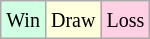<table class="wikitable">
<tr>
<td style="background-color: #d0ffe3;"><small>Win</small></td>
<td style="background-color: #ffffdd;"><small>Draw</small></td>
<td style="background-color: #ffd0e3;"><small>Loss</small></td>
</tr>
</table>
